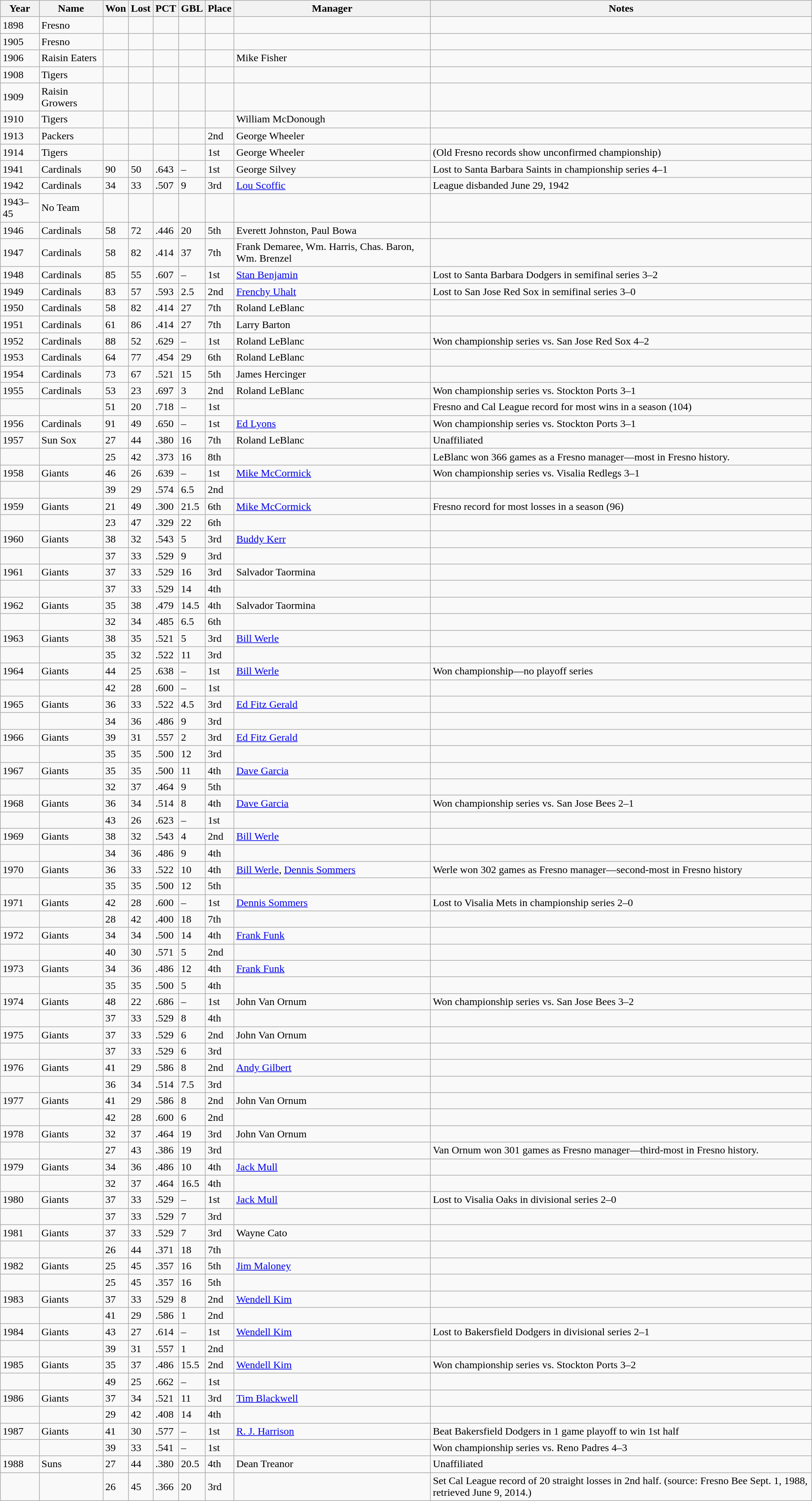<table class="wikitable sortable">
<tr>
<th>Year</th>
<th>Name</th>
<th>Won</th>
<th>Lost</th>
<th>PCT</th>
<th>GBL</th>
<th>Place</th>
<th>Manager</th>
<th>Notes</th>
</tr>
<tr>
<td>1898</td>
<td>Fresno</td>
<td></td>
<td></td>
<td></td>
<td></td>
<td></td>
<td></td>
<td></td>
</tr>
<tr>
<td>1905</td>
<td>Fresno</td>
<td></td>
<td></td>
<td></td>
<td></td>
<td></td>
<td></td>
<td></td>
</tr>
<tr>
<td>1906</td>
<td>Raisin Eaters</td>
<td></td>
<td></td>
<td></td>
<td></td>
<td></td>
<td>Mike Fisher</td>
<td></td>
</tr>
<tr>
<td>1908</td>
<td>Tigers</td>
<td></td>
<td></td>
<td></td>
<td></td>
<td></td>
<td></td>
<td></td>
</tr>
<tr>
<td>1909</td>
<td>Raisin Growers</td>
<td></td>
<td></td>
<td></td>
<td></td>
<td></td>
<td></td>
<td></td>
</tr>
<tr>
<td>1910</td>
<td>Tigers</td>
<td></td>
<td></td>
<td></td>
<td></td>
<td></td>
<td>William McDonough</td>
<td></td>
</tr>
<tr>
<td>1913</td>
<td>Packers</td>
<td></td>
<td></td>
<td></td>
<td></td>
<td>2nd</td>
<td>George Wheeler</td>
<td></td>
</tr>
<tr>
<td>1914</td>
<td>Tigers</td>
<td></td>
<td></td>
<td></td>
<td></td>
<td>1st</td>
<td>George Wheeler</td>
<td>(Old Fresno records show unconfirmed championship)</td>
</tr>
<tr>
<td>1941</td>
<td>Cardinals</td>
<td>90</td>
<td>50</td>
<td>.643</td>
<td>–</td>
<td>1st</td>
<td>George Silvey</td>
<td>Lost to Santa Barbara Saints in championship series 4–1</td>
</tr>
<tr>
<td>1942</td>
<td>Cardinals</td>
<td>34</td>
<td>33</td>
<td>.507</td>
<td>9</td>
<td>3rd</td>
<td><a href='#'>Lou Scoffic</a></td>
<td>League disbanded June 29, 1942</td>
</tr>
<tr>
<td>1943–45</td>
<td>No Team</td>
<td></td>
<td></td>
<td></td>
<td></td>
<td></td>
<td></td>
<td></td>
</tr>
<tr>
<td>1946</td>
<td>Cardinals</td>
<td>58</td>
<td>72</td>
<td>.446</td>
<td>20</td>
<td>5th</td>
<td>Everett Johnston, Paul Bowa</td>
<td></td>
</tr>
<tr>
<td>1947</td>
<td>Cardinals</td>
<td>58</td>
<td>82</td>
<td>.414</td>
<td>37</td>
<td>7th</td>
<td>Frank Demaree, Wm. Harris, Chas. Baron, Wm. Brenzel</td>
<td></td>
</tr>
<tr>
<td>1948</td>
<td>Cardinals</td>
<td>85</td>
<td>55</td>
<td>.607</td>
<td>–</td>
<td>1st</td>
<td><a href='#'>Stan Benjamin</a></td>
<td>Lost to Santa Barbara Dodgers in semifinal series 3–2</td>
</tr>
<tr>
<td>1949</td>
<td>Cardinals</td>
<td>83</td>
<td>57</td>
<td>.593</td>
<td>2.5</td>
<td>2nd</td>
<td><a href='#'>Frenchy Uhalt</a></td>
<td>Lost to San Jose Red Sox in semifinal series 3–0</td>
</tr>
<tr>
<td>1950</td>
<td>Cardinals</td>
<td>58</td>
<td>82</td>
<td>.414</td>
<td>27</td>
<td>7th</td>
<td>Roland LeBlanc</td>
<td></td>
</tr>
<tr>
<td>1951</td>
<td>Cardinals</td>
<td>61</td>
<td>86</td>
<td>.414</td>
<td>27</td>
<td>7th</td>
<td>Larry Barton</td>
<td></td>
</tr>
<tr>
<td>1952</td>
<td>Cardinals</td>
<td>88</td>
<td>52</td>
<td>.629</td>
<td>–</td>
<td>1st</td>
<td>Roland LeBlanc</td>
<td>Won championship series vs. San Jose Red Sox 4–2</td>
</tr>
<tr>
<td>1953</td>
<td>Cardinals</td>
<td>64</td>
<td>77</td>
<td>.454</td>
<td>29</td>
<td>6th</td>
<td>Roland LeBlanc</td>
<td></td>
</tr>
<tr>
<td>1954</td>
<td>Cardinals</td>
<td>73</td>
<td>67</td>
<td>.521</td>
<td>15</td>
<td>5th</td>
<td>James Hercinger</td>
<td></td>
</tr>
<tr>
<td>1955</td>
<td>Cardinals</td>
<td>53</td>
<td>23</td>
<td>.697</td>
<td>3</td>
<td>2nd</td>
<td>Roland LeBlanc</td>
<td>Won championship series vs. Stockton Ports 3–1</td>
</tr>
<tr>
<td></td>
<td></td>
<td>51</td>
<td>20</td>
<td>.718</td>
<td>–</td>
<td>1st</td>
<td></td>
<td>Fresno and Cal League record for most wins in a season (104)</td>
</tr>
<tr>
<td>1956</td>
<td>Cardinals</td>
<td>91</td>
<td>49</td>
<td>.650</td>
<td>–</td>
<td>1st</td>
<td><a href='#'>Ed Lyons</a></td>
<td>Won championship series vs. Stockton Ports 3–1</td>
</tr>
<tr>
<td>1957</td>
<td>Sun Sox</td>
<td>27</td>
<td>44</td>
<td>.380</td>
<td>16</td>
<td>7th</td>
<td>Roland LeBlanc</td>
<td>Unaffiliated</td>
</tr>
<tr>
<td></td>
<td></td>
<td>25</td>
<td>42</td>
<td>.373</td>
<td>16</td>
<td>8th</td>
<td></td>
<td>LeBlanc won 366 games as a Fresno manager—most in Fresno history.</td>
</tr>
<tr>
<td>1958</td>
<td>Giants</td>
<td>46</td>
<td>26</td>
<td>.639</td>
<td>–</td>
<td>1st</td>
<td><a href='#'>Mike McCormick</a></td>
<td>Won championship series vs. Visalia Redlegs 3–1</td>
</tr>
<tr>
<td></td>
<td></td>
<td>39</td>
<td>29</td>
<td>.574</td>
<td>6.5</td>
<td>2nd</td>
<td></td>
<td></td>
</tr>
<tr>
<td>1959</td>
<td>Giants</td>
<td>21</td>
<td>49</td>
<td>.300</td>
<td>21.5</td>
<td>6th</td>
<td><a href='#'>Mike McCormick</a></td>
<td>Fresno record for most losses in a season (96)</td>
</tr>
<tr>
<td></td>
<td></td>
<td>23</td>
<td>47</td>
<td>.329</td>
<td>22</td>
<td>6th</td>
<td></td>
<td></td>
</tr>
<tr>
<td>1960</td>
<td>Giants</td>
<td>38</td>
<td>32</td>
<td>.543</td>
<td>5</td>
<td>3rd</td>
<td><a href='#'>Buddy Kerr</a></td>
<td></td>
</tr>
<tr>
<td></td>
<td></td>
<td>37</td>
<td>33</td>
<td>.529</td>
<td>9</td>
<td>3rd</td>
<td></td>
<td></td>
</tr>
<tr>
<td>1961</td>
<td>Giants</td>
<td>37</td>
<td>33</td>
<td>.529</td>
<td>16</td>
<td>3rd</td>
<td>Salvador Taormina</td>
<td></td>
</tr>
<tr>
<td></td>
<td></td>
<td>37</td>
<td>33</td>
<td>.529</td>
<td>14</td>
<td>4th</td>
<td></td>
<td></td>
</tr>
<tr>
<td>1962</td>
<td>Giants</td>
<td>35</td>
<td>38</td>
<td>.479</td>
<td>14.5</td>
<td>4th</td>
<td>Salvador Taormina</td>
<td></td>
</tr>
<tr>
<td></td>
<td></td>
<td>32</td>
<td>34</td>
<td>.485</td>
<td>6.5</td>
<td>6th</td>
<td></td>
<td></td>
</tr>
<tr>
<td>1963</td>
<td>Giants</td>
<td>38</td>
<td>35</td>
<td>.521</td>
<td>5</td>
<td>3rd</td>
<td><a href='#'>Bill Werle</a></td>
<td></td>
</tr>
<tr>
<td></td>
<td></td>
<td>35</td>
<td>32</td>
<td>.522</td>
<td>11</td>
<td>3rd</td>
<td></td>
<td></td>
</tr>
<tr>
<td>1964</td>
<td>Giants</td>
<td>44</td>
<td>25</td>
<td>.638</td>
<td>–</td>
<td>1st</td>
<td><a href='#'>Bill Werle</a></td>
<td>Won championship—no playoff series</td>
</tr>
<tr>
<td></td>
<td></td>
<td>42</td>
<td>28</td>
<td>.600</td>
<td>–</td>
<td>1st</td>
<td></td>
<td></td>
</tr>
<tr>
<td>1965</td>
<td>Giants</td>
<td>36</td>
<td>33</td>
<td>.522</td>
<td>4.5</td>
<td>3rd</td>
<td><a href='#'>Ed Fitz Gerald</a></td>
<td></td>
</tr>
<tr>
<td></td>
<td></td>
<td>34</td>
<td>36</td>
<td>.486</td>
<td>9</td>
<td>3rd</td>
<td></td>
<td></td>
</tr>
<tr>
<td>1966</td>
<td>Giants</td>
<td>39</td>
<td>31</td>
<td>.557</td>
<td>2</td>
<td>3rd</td>
<td><a href='#'>Ed Fitz Gerald</a></td>
<td></td>
</tr>
<tr>
<td></td>
<td></td>
<td>35</td>
<td>35</td>
<td>.500</td>
<td>12</td>
<td>3rd</td>
<td></td>
<td></td>
</tr>
<tr>
<td>1967</td>
<td>Giants</td>
<td>35</td>
<td>35</td>
<td>.500</td>
<td>11</td>
<td>4th</td>
<td><a href='#'>Dave Garcia</a></td>
<td></td>
</tr>
<tr>
<td></td>
<td></td>
<td>32</td>
<td>37</td>
<td>.464</td>
<td>9</td>
<td>5th</td>
<td></td>
<td></td>
</tr>
<tr>
<td>1968</td>
<td>Giants</td>
<td>36</td>
<td>34</td>
<td>.514</td>
<td>8</td>
<td>4th</td>
<td><a href='#'>Dave Garcia</a></td>
<td>Won championship series vs. San Jose Bees 2–1</td>
</tr>
<tr>
<td></td>
<td></td>
<td>43</td>
<td>26</td>
<td>.623</td>
<td>–</td>
<td>1st</td>
<td></td>
<td></td>
</tr>
<tr>
<td>1969</td>
<td>Giants</td>
<td>38</td>
<td>32</td>
<td>.543</td>
<td>4</td>
<td>2nd</td>
<td><a href='#'>Bill Werle</a></td>
<td></td>
</tr>
<tr>
<td></td>
<td></td>
<td>34</td>
<td>36</td>
<td>.486</td>
<td>9</td>
<td>4th</td>
<td></td>
<td></td>
</tr>
<tr>
<td>1970</td>
<td>Giants</td>
<td>36</td>
<td>33</td>
<td>.522</td>
<td>10</td>
<td>4th</td>
<td><a href='#'>Bill Werle</a>, <a href='#'>Dennis Sommers</a></td>
<td>Werle won 302 games as Fresno manager—second-most in Fresno history</td>
</tr>
<tr>
<td></td>
<td></td>
<td>35</td>
<td>35</td>
<td>.500</td>
<td>12</td>
<td>5th</td>
<td></td>
<td></td>
</tr>
<tr>
<td>1971</td>
<td>Giants</td>
<td>42</td>
<td>28</td>
<td>.600</td>
<td>–</td>
<td>1st</td>
<td><a href='#'>Dennis Sommers</a></td>
<td>Lost to Visalia Mets in championship series 2–0</td>
</tr>
<tr>
<td></td>
<td></td>
<td>28</td>
<td>42</td>
<td>.400</td>
<td>18</td>
<td>7th</td>
<td></td>
<td></td>
</tr>
<tr>
<td>1972</td>
<td>Giants</td>
<td>34</td>
<td>34</td>
<td>.500</td>
<td>14</td>
<td>4th</td>
<td><a href='#'>Frank Funk</a></td>
<td></td>
</tr>
<tr>
<td></td>
<td></td>
<td>40</td>
<td>30</td>
<td>.571</td>
<td>5</td>
<td>2nd</td>
<td></td>
<td></td>
</tr>
<tr>
<td>1973</td>
<td>Giants</td>
<td>34</td>
<td>36</td>
<td>.486</td>
<td>12</td>
<td>4th</td>
<td><a href='#'>Frank Funk</a></td>
<td></td>
</tr>
<tr>
<td></td>
<td></td>
<td>35</td>
<td>35</td>
<td>.500</td>
<td>5</td>
<td>4th</td>
<td></td>
<td></td>
</tr>
<tr>
<td>1974</td>
<td>Giants</td>
<td>48</td>
<td>22</td>
<td>.686</td>
<td>–</td>
<td>1st</td>
<td>John Van Ornum</td>
<td>Won championship series vs. San Jose Bees 3–2</td>
</tr>
<tr>
<td></td>
<td></td>
<td>37</td>
<td>33</td>
<td>.529</td>
<td>8</td>
<td>4th</td>
<td></td>
<td></td>
</tr>
<tr>
<td>1975</td>
<td>Giants</td>
<td>37</td>
<td>33</td>
<td>.529</td>
<td>6</td>
<td>2nd</td>
<td>John Van Ornum</td>
<td></td>
</tr>
<tr>
<td></td>
<td></td>
<td>37</td>
<td>33</td>
<td>.529</td>
<td>6</td>
<td>3rd</td>
<td></td>
<td></td>
</tr>
<tr>
<td>1976</td>
<td>Giants</td>
<td>41</td>
<td>29</td>
<td>.586</td>
<td>8</td>
<td>2nd</td>
<td><a href='#'>Andy Gilbert</a></td>
<td></td>
</tr>
<tr>
<td></td>
<td></td>
<td>36</td>
<td>34</td>
<td>.514</td>
<td>7.5</td>
<td>3rd</td>
<td></td>
<td></td>
</tr>
<tr>
<td>1977</td>
<td>Giants</td>
<td>41</td>
<td>29</td>
<td>.586</td>
<td>8</td>
<td>2nd</td>
<td>John Van Ornum</td>
<td></td>
</tr>
<tr>
<td></td>
<td></td>
<td>42</td>
<td>28</td>
<td>.600</td>
<td>6</td>
<td>2nd</td>
<td></td>
<td></td>
</tr>
<tr>
<td>1978</td>
<td>Giants</td>
<td>32</td>
<td>37</td>
<td>.464</td>
<td>19</td>
<td>3rd</td>
<td>John Van Ornum</td>
<td></td>
</tr>
<tr>
<td></td>
<td></td>
<td>27</td>
<td>43</td>
<td>.386</td>
<td>19</td>
<td>3rd</td>
<td></td>
<td>Van Ornum won 301 games as Fresno manager—third-most in Fresno history.</td>
</tr>
<tr>
<td>1979</td>
<td>Giants</td>
<td>34</td>
<td>36</td>
<td>.486</td>
<td>10</td>
<td>4th</td>
<td><a href='#'>Jack Mull</a></td>
<td></td>
</tr>
<tr>
<td></td>
<td></td>
<td>32</td>
<td>37</td>
<td>.464</td>
<td>16.5</td>
<td>4th</td>
<td></td>
<td></td>
</tr>
<tr>
<td>1980</td>
<td>Giants</td>
<td>37</td>
<td>33</td>
<td>.529</td>
<td>–</td>
<td>1st</td>
<td><a href='#'>Jack Mull</a></td>
<td>Lost to Visalia Oaks in divisional series 2–0</td>
</tr>
<tr>
<td></td>
<td></td>
<td>37</td>
<td>33</td>
<td>.529</td>
<td>7</td>
<td>3rd</td>
<td></td>
<td></td>
</tr>
<tr>
<td>1981</td>
<td>Giants</td>
<td>37</td>
<td>33</td>
<td>.529</td>
<td>7</td>
<td>3rd</td>
<td>Wayne Cato</td>
<td></td>
</tr>
<tr>
<td></td>
<td></td>
<td>26</td>
<td>44</td>
<td>.371</td>
<td>18</td>
<td>7th</td>
<td></td>
<td></td>
</tr>
<tr>
<td>1982</td>
<td>Giants</td>
<td>25</td>
<td>45</td>
<td>.357</td>
<td>16</td>
<td>5th</td>
<td><a href='#'>Jim Maloney</a></td>
<td></td>
</tr>
<tr>
<td></td>
<td></td>
<td>25</td>
<td>45</td>
<td>.357</td>
<td>16</td>
<td>5th</td>
<td></td>
<td></td>
</tr>
<tr>
<td>1983</td>
<td>Giants</td>
<td>37</td>
<td>33</td>
<td>.529</td>
<td>8</td>
<td>2nd</td>
<td><a href='#'>Wendell Kim</a></td>
<td></td>
</tr>
<tr>
<td></td>
<td></td>
<td>41</td>
<td>29</td>
<td>.586</td>
<td>1</td>
<td>2nd</td>
<td></td>
<td></td>
</tr>
<tr>
<td>1984</td>
<td>Giants</td>
<td>43</td>
<td>27</td>
<td>.614</td>
<td>–</td>
<td>1st</td>
<td><a href='#'>Wendell Kim</a></td>
<td>Lost to Bakersfield Dodgers in divisional series 2–1</td>
</tr>
<tr>
<td></td>
<td></td>
<td>39</td>
<td>31</td>
<td>.557</td>
<td>1</td>
<td>2nd</td>
<td></td>
<td></td>
</tr>
<tr>
<td>1985</td>
<td>Giants</td>
<td>35</td>
<td>37</td>
<td>.486</td>
<td>15.5</td>
<td>2nd</td>
<td><a href='#'>Wendell Kim</a></td>
<td>Won championship series vs. Stockton Ports 3–2</td>
</tr>
<tr>
<td></td>
<td></td>
<td>49</td>
<td>25</td>
<td>.662</td>
<td>–</td>
<td>1st</td>
<td></td>
<td></td>
</tr>
<tr>
<td>1986</td>
<td>Giants</td>
<td>37</td>
<td>34</td>
<td>.521</td>
<td>11</td>
<td>3rd</td>
<td><a href='#'>Tim Blackwell</a></td>
<td></td>
</tr>
<tr>
<td></td>
<td></td>
<td>29</td>
<td>42</td>
<td>.408</td>
<td>14</td>
<td>4th</td>
<td></td>
<td></td>
</tr>
<tr>
<td>1987</td>
<td>Giants</td>
<td>41</td>
<td>30</td>
<td>.577</td>
<td>–</td>
<td>1st</td>
<td><a href='#'>R. J. Harrison</a></td>
<td>Beat Bakersfield Dodgers in 1 game playoff to win 1st half</td>
</tr>
<tr>
<td></td>
<td></td>
<td>39</td>
<td>33</td>
<td>.541</td>
<td>–</td>
<td>1st</td>
<td></td>
<td>Won championship series vs. Reno Padres 4–3</td>
</tr>
<tr>
<td>1988</td>
<td>Suns</td>
<td>27</td>
<td>44</td>
<td>.380</td>
<td>20.5</td>
<td>4th</td>
<td>Dean Treanor</td>
<td>Unaffiliated</td>
</tr>
<tr>
<td></td>
<td></td>
<td>26</td>
<td>45</td>
<td>.366</td>
<td>20</td>
<td>3rd</td>
<td></td>
<td>Set Cal League record of 20 straight losses in 2nd half. (source: Fresno Bee Sept. 1, 1988, retrieved June 9, 2014.)</td>
</tr>
</table>
